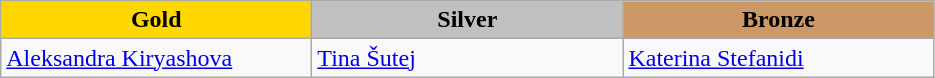<table class="wikitable" style="text-align:left">
<tr align="center">
<td width=200 bgcolor=gold><strong>Gold</strong></td>
<td width=200 bgcolor=silver><strong>Silver</strong></td>
<td width=200 bgcolor=CC9966><strong>Bronze</strong></td>
</tr>
<tr>
<td><a href='#'>Aleksandra Kiryashova</a><br><em></em></td>
<td><a href='#'>Tina Šutej</a><br><em></em></td>
<td><a href='#'>Katerina Stefanidi</a><br><em></em></td>
</tr>
</table>
